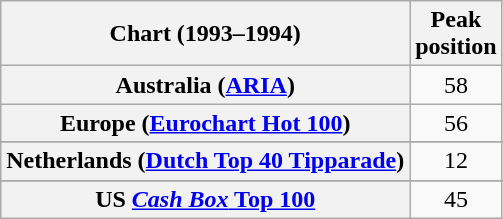<table class="wikitable sortable plainrowheaders" style="text-align:center">
<tr>
<th>Chart (1993–1994)</th>
<th>Peak<br>position</th>
</tr>
<tr>
<th scope="row">Australia (<a href='#'>ARIA</a>)</th>
<td>58</td>
</tr>
<tr>
<th scope="row">Europe (<a href='#'>Eurochart Hot 100</a>)</th>
<td>56</td>
</tr>
<tr>
</tr>
<tr>
<th scope="row">Netherlands (<a href='#'>Dutch Top 40 Tipparade</a>)</th>
<td>12</td>
</tr>
<tr>
</tr>
<tr>
</tr>
<tr>
</tr>
<tr>
</tr>
<tr>
</tr>
<tr>
</tr>
<tr>
<th scope="row">US <a href='#'><em>Cash Box</em> Top 100</a></th>
<td>45</td>
</tr>
</table>
